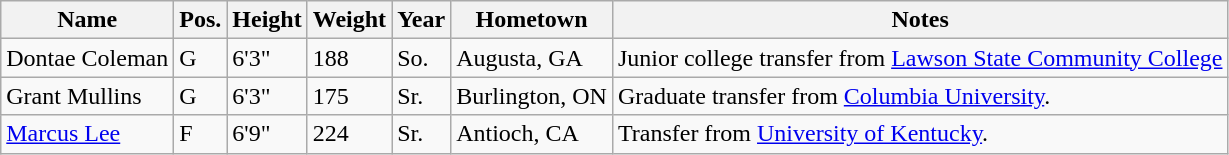<table class="wikitable sortable" border="1">
<tr>
<th>Name</th>
<th>Pos.</th>
<th>Height</th>
<th>Weight</th>
<th>Year</th>
<th>Hometown</th>
<th class="unsortable">Notes</th>
</tr>
<tr>
<td sortname>Dontae Coleman</td>
<td>G</td>
<td>6'3"</td>
<td>188</td>
<td>So.</td>
<td>Augusta, GA</td>
<td>Junior college transfer from <a href='#'>Lawson State Community College</a></td>
</tr>
<tr>
<td sortname>Grant Mullins</td>
<td>G</td>
<td>6'3"</td>
<td>175</td>
<td>Sr.</td>
<td>Burlington, ON</td>
<td>Graduate transfer from <a href='#'>Columbia University</a>.</td>
</tr>
<tr>
<td sortname><a href='#'>Marcus Lee</a></td>
<td>F</td>
<td>6'9"</td>
<td>224</td>
<td>Sr.</td>
<td>Antioch, CA</td>
<td>Transfer from <a href='#'>University of Kentucky</a>.</td>
</tr>
</table>
